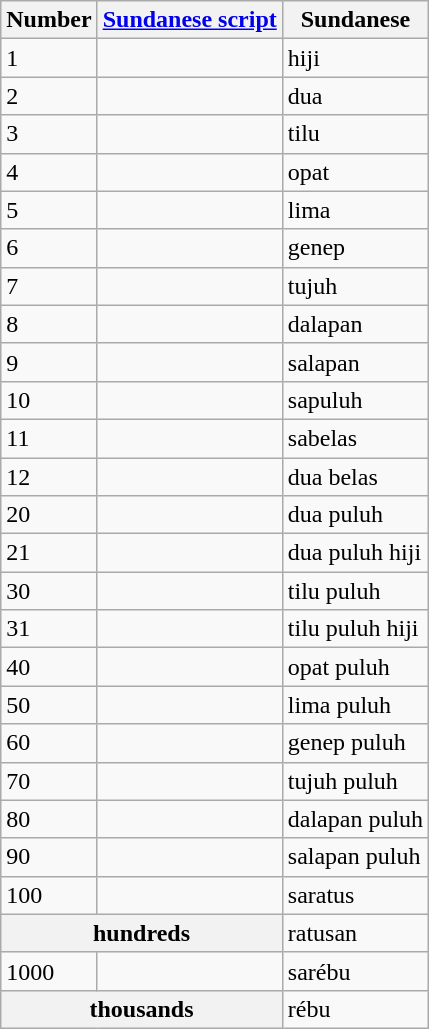<table class="wikitable">
<tr>
<th>Number</th>
<th><a href='#'>Sundanese script</a></th>
<th>Sundanese</th>
</tr>
<tr>
<td>1</td>
<td></td>
<td>hiji</td>
</tr>
<tr>
<td>2</td>
<td></td>
<td>dua</td>
</tr>
<tr>
<td>3</td>
<td></td>
<td>tilu</td>
</tr>
<tr>
<td>4</td>
<td></td>
<td>opat</td>
</tr>
<tr>
<td>5</td>
<td></td>
<td>lima</td>
</tr>
<tr>
<td>6</td>
<td></td>
<td>genep</td>
</tr>
<tr>
<td>7</td>
<td></td>
<td>tujuh</td>
</tr>
<tr>
<td>8</td>
<td></td>
<td>dalapan</td>
</tr>
<tr>
<td>9</td>
<td></td>
<td>salapan</td>
</tr>
<tr>
<td>10</td>
<td></td>
<td>sapuluh</td>
</tr>
<tr>
<td>11</td>
<td></td>
<td>sabelas</td>
</tr>
<tr>
<td>12</td>
<td></td>
<td>dua belas</td>
</tr>
<tr>
<td>20</td>
<td></td>
<td>dua puluh</td>
</tr>
<tr>
<td>21</td>
<td></td>
<td>dua puluh hiji</td>
</tr>
<tr>
<td>30</td>
<td></td>
<td>tilu puluh</td>
</tr>
<tr>
<td>31</td>
<td></td>
<td>tilu puluh hiji</td>
</tr>
<tr>
<td>40</td>
<td></td>
<td>opat puluh</td>
</tr>
<tr>
<td>50</td>
<td></td>
<td>lima puluh</td>
</tr>
<tr>
<td>60</td>
<td></td>
<td>genep puluh</td>
</tr>
<tr>
<td>70</td>
<td></td>
<td>tujuh puluh</td>
</tr>
<tr>
<td>80</td>
<td></td>
<td>dalapan puluh</td>
</tr>
<tr>
<td>90</td>
<td></td>
<td>salapan puluh</td>
</tr>
<tr>
<td>100</td>
<td></td>
<td>saratus</td>
</tr>
<tr>
<th colspan="2">hundreds</th>
<td>ratusan</td>
</tr>
<tr>
<td>1000</td>
<td></td>
<td>sarébu</td>
</tr>
<tr>
<th colspan="2">thousands</th>
<td>rébu</td>
</tr>
</table>
